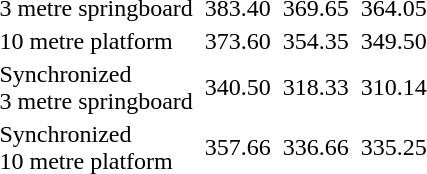<table>
<tr>
<td>3 metre springboard</td>
<td></td>
<td>383.40</td>
<td></td>
<td>369.65</td>
<td></td>
<td>364.05</td>
</tr>
<tr>
<td>10 metre platform</td>
<td></td>
<td>373.60</td>
<td></td>
<td>354.35</td>
<td></td>
<td>349.50</td>
</tr>
<tr>
<td>Synchronized<br>3 metre springboard</td>
<td><br></td>
<td>340.50</td>
<td><br></td>
<td>318.33</td>
<td><br></td>
<td>310.14</td>
</tr>
<tr>
<td>Synchronized<br>10 metre platform</td>
<td><br></td>
<td>357.66</td>
<td><br></td>
<td>336.66</td>
<td><br></td>
<td>335.25</td>
</tr>
</table>
